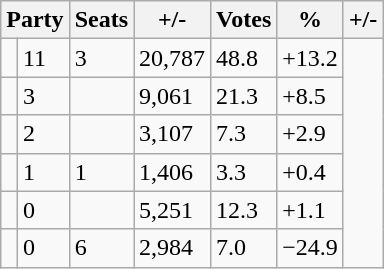<table class="wikitable">
<tr>
<th colspan="2">Party</th>
<th>Seats</th>
<th>+/-</th>
<th>Votes</th>
<th>%</th>
<th>+/-</th>
</tr>
<tr>
<td></td>
<td>11</td>
<td> 3</td>
<td>20,787</td>
<td>48.8</td>
<td><span>+13.2</span></td>
</tr>
<tr>
<td></td>
<td>3</td>
<td></td>
<td>9,061</td>
<td>21.3</td>
<td><span>+8.5</span></td>
</tr>
<tr>
<td></td>
<td>2</td>
<td></td>
<td>3,107</td>
<td>7.3</td>
<td><span>+2.9</span></td>
</tr>
<tr>
<td></td>
<td>1</td>
<td> 1</td>
<td>1,406</td>
<td>3.3</td>
<td><span>+0.4</span></td>
</tr>
<tr>
<td></td>
<td>0</td>
<td></td>
<td>5,251</td>
<td>12.3</td>
<td><span>+1.1</span></td>
</tr>
<tr>
<td></td>
<td>0</td>
<td> 6</td>
<td>2,984</td>
<td>7.0</td>
<td><span>−24.9</span></td>
</tr>
</table>
